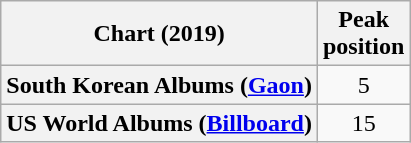<table class="wikitable plainrowheaders" style="text-align:center">
<tr>
<th scope="col">Chart (2019)</th>
<th scope="col">Peak<br>position</th>
</tr>
<tr>
<th scope="row">South Korean Albums (<a href='#'>Gaon</a>)</th>
<td>5</td>
</tr>
<tr>
<th scope="row">US World Albums (<a href='#'>Billboard</a>)</th>
<td>15</td>
</tr>
</table>
